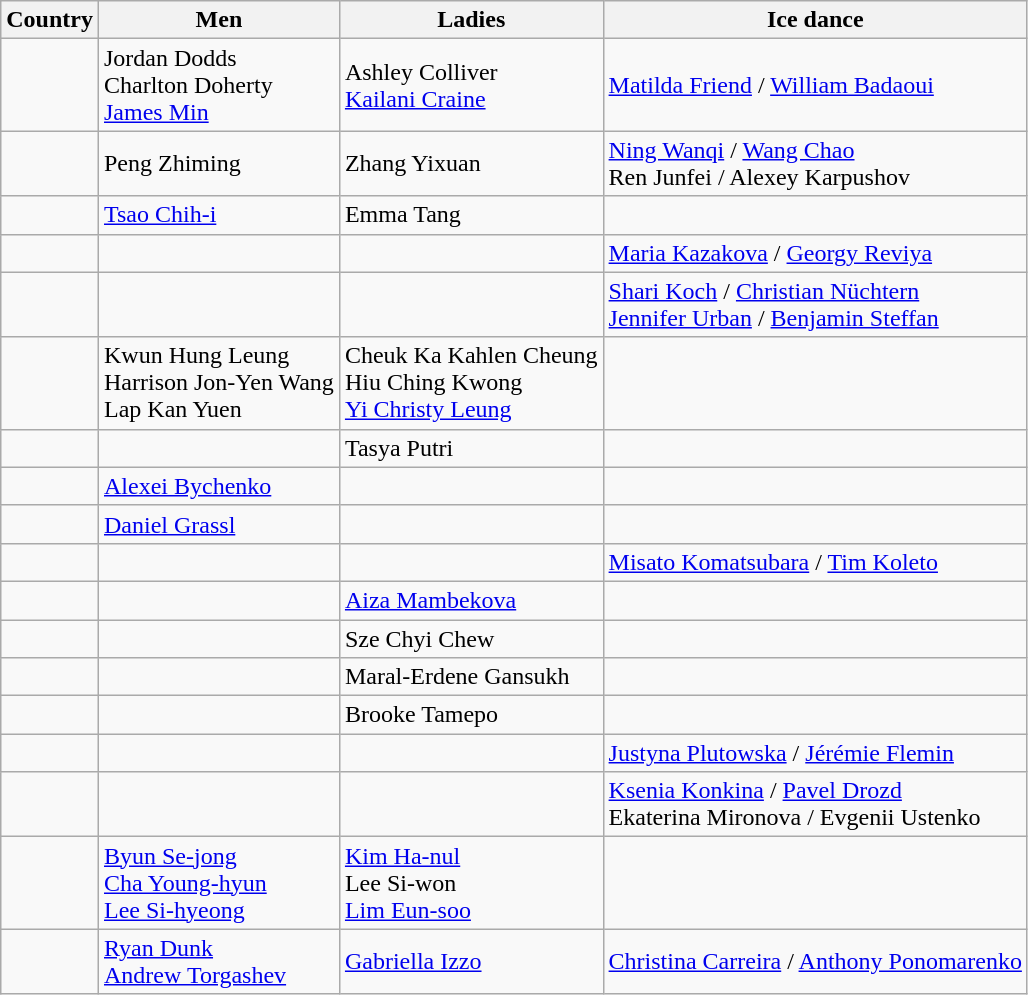<table class="wikitable">
<tr>
<th>Country</th>
<th>Men</th>
<th>Ladies</th>
<th>Ice dance</th>
</tr>
<tr>
<td></td>
<td>Jordan Dodds<br>Charlton Doherty<br><a href='#'>James Min</a></td>
<td>Ashley Colliver<br><a href='#'>Kailani Craine</a></td>
<td><a href='#'>Matilda Friend</a> / <a href='#'>William Badaoui</a></td>
</tr>
<tr>
<td></td>
<td>Peng Zhiming</td>
<td>Zhang Yixuan</td>
<td><a href='#'>Ning Wanqi</a> / <a href='#'>Wang Chao</a><br>Ren Junfei / Alexey Karpushov</td>
</tr>
<tr>
<td></td>
<td><a href='#'>Tsao Chih-i</a></td>
<td>Emma Tang</td>
<td></td>
</tr>
<tr>
<td></td>
<td></td>
<td></td>
<td><a href='#'>Maria Kazakova</a> / <a href='#'>Georgy Reviya</a></td>
</tr>
<tr>
<td></td>
<td></td>
<td></td>
<td><a href='#'>Shari Koch</a> / <a href='#'>Christian Nüchtern</a><br><a href='#'>Jennifer Urban</a> / <a href='#'>Benjamin Steffan</a></td>
</tr>
<tr>
<td></td>
<td>Kwun Hung Leung<br>Harrison Jon-Yen Wang<br>Lap Kan Yuen</td>
<td>Cheuk Ka Kahlen Cheung<br>Hiu Ching Kwong<br><a href='#'>Yi Christy Leung</a></td>
<td></td>
</tr>
<tr>
<td></td>
<td></td>
<td>Tasya Putri</td>
<td></td>
</tr>
<tr>
<td></td>
<td><a href='#'>Alexei Bychenko</a></td>
<td></td>
<td></td>
</tr>
<tr>
<td></td>
<td><a href='#'>Daniel Grassl</a></td>
<td></td>
<td></td>
</tr>
<tr>
<td></td>
<td></td>
<td></td>
<td><a href='#'>Misato Komatsubara</a> / <a href='#'>Tim Koleto</a></td>
</tr>
<tr>
<td></td>
<td></td>
<td><a href='#'>Aiza Mambekova</a></td>
<td></td>
</tr>
<tr>
<td></td>
<td></td>
<td>Sze Chyi Chew</td>
<td></td>
</tr>
<tr>
<td></td>
<td></td>
<td>Maral-Erdene Gansukh</td>
<td></td>
</tr>
<tr>
<td></td>
<td></td>
<td>Brooke Tamepo</td>
<td></td>
</tr>
<tr>
<td></td>
<td></td>
<td></td>
<td><a href='#'>Justyna Plutowska</a> / <a href='#'>Jérémie Flemin</a></td>
</tr>
<tr>
<td></td>
<td></td>
<td></td>
<td><a href='#'>Ksenia Konkina</a> / <a href='#'>Pavel Drozd</a><br>Ekaterina Mironova / Evgenii Ustenko</td>
</tr>
<tr>
<td></td>
<td><a href='#'>Byun Se-jong</a><br><a href='#'>Cha Young-hyun</a><br><a href='#'>Lee Si-hyeong</a></td>
<td><a href='#'>Kim Ha-nul</a><br>Lee Si-won<br><a href='#'>Lim Eun-soo</a></td>
<td></td>
</tr>
<tr>
<td></td>
<td><a href='#'>Ryan Dunk</a><br><a href='#'>Andrew Torgashev</a></td>
<td><a href='#'>Gabriella Izzo</a></td>
<td><a href='#'>Christina Carreira</a> / <a href='#'>Anthony Ponomarenko</a></td>
</tr>
</table>
